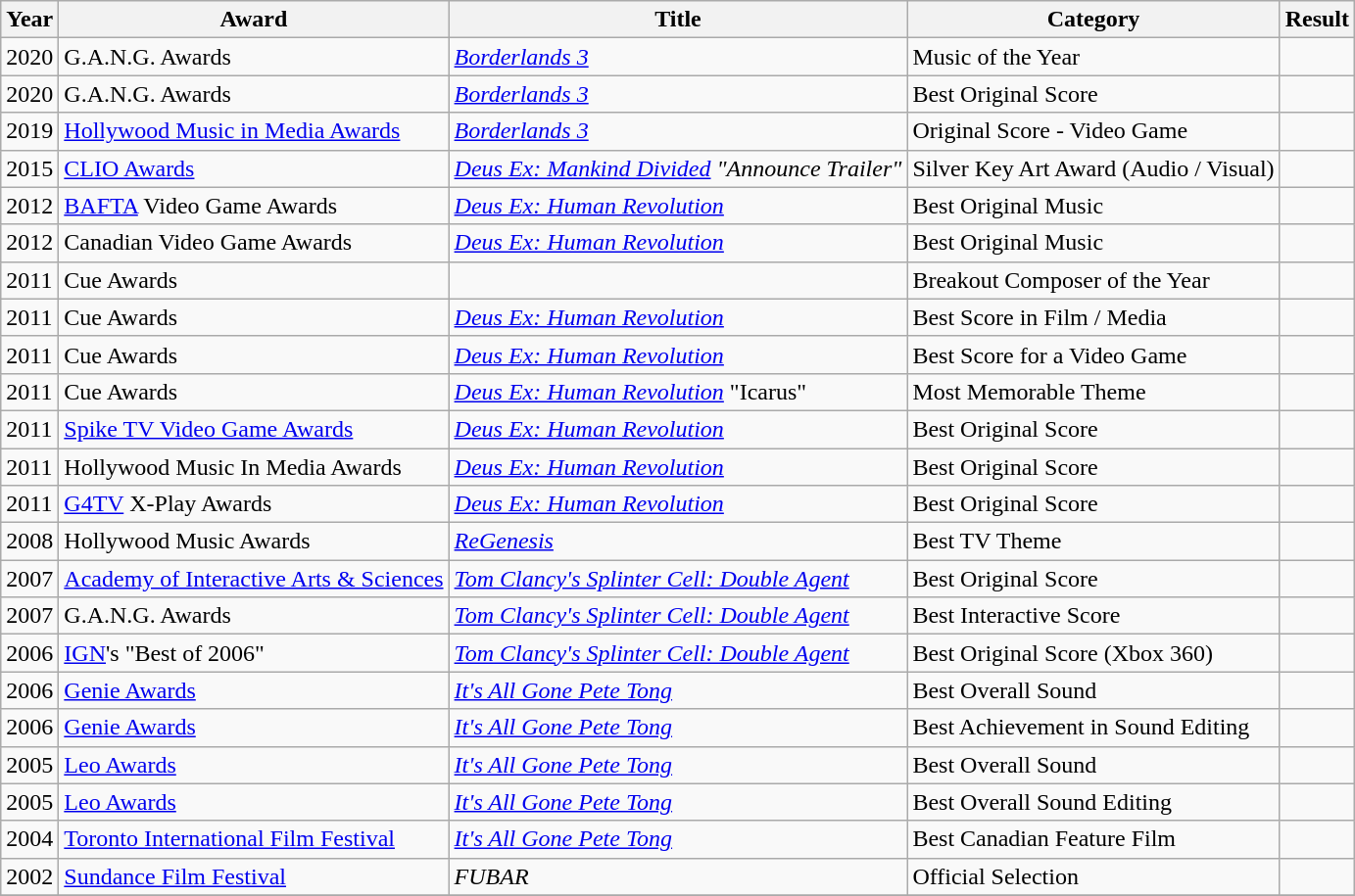<table class="wikitable sortable">
<tr>
<th>Year</th>
<th>Award</th>
<th>Title</th>
<th>Category</th>
<th>Result</th>
</tr>
<tr>
<td>2020</td>
<td>G.A.N.G. Awards</td>
<td><em><a href='#'>Borderlands 3</a></em></td>
<td>Music of the Year</td>
<td></td>
</tr>
<tr>
<td>2020</td>
<td>G.A.N.G. Awards</td>
<td><em><a href='#'>Borderlands 3</a></em></td>
<td>Best Original Score</td>
<td></td>
</tr>
<tr>
<td>2019</td>
<td><a href='#'>Hollywood Music in Media Awards</a></td>
<td><em><a href='#'>Borderlands 3</a></em></td>
<td>Original Score - Video Game</td>
<td></td>
</tr>
<tr>
<td>2015</td>
<td><a href='#'>CLIO Awards</a></td>
<td><em><a href='#'>Deus Ex: Mankind Divided</a> "Announce Trailer"</em></td>
<td>Silver Key Art Award (Audio / Visual)</td>
<td></td>
</tr>
<tr>
<td>2012</td>
<td><a href='#'>BAFTA</a> Video Game Awards</td>
<td><em><a href='#'>Deus Ex: Human Revolution</a></em></td>
<td>Best Original Music</td>
<td></td>
</tr>
<tr>
<td>2012</td>
<td>Canadian Video Game Awards</td>
<td><em><a href='#'>Deus Ex: Human Revolution</a></em></td>
<td>Best Original Music</td>
<td></td>
</tr>
<tr>
<td>2011</td>
<td>Cue Awards</td>
<td></td>
<td>Breakout Composer of the Year</td>
<td></td>
</tr>
<tr>
<td>2011</td>
<td>Cue Awards</td>
<td><em><a href='#'>Deus Ex: Human Revolution</a></em></td>
<td>Best Score in Film / Media</td>
<td></td>
</tr>
<tr>
<td>2011</td>
<td>Cue Awards</td>
<td><em><a href='#'>Deus Ex: Human Revolution</a></em></td>
<td>Best Score for a Video Game</td>
<td></td>
</tr>
<tr>
<td>2011</td>
<td>Cue Awards</td>
<td><em><a href='#'>Deus Ex: Human Revolution</a></em> "Icarus"</td>
<td>Most Memorable Theme</td>
<td></td>
</tr>
<tr>
<td>2011</td>
<td><a href='#'>Spike TV Video Game Awards</a></td>
<td><em><a href='#'>Deus Ex: Human Revolution</a></em></td>
<td>Best Original Score</td>
<td></td>
</tr>
<tr>
<td>2011</td>
<td>Hollywood Music In Media Awards</td>
<td><em><a href='#'>Deus Ex: Human Revolution</a></em></td>
<td>Best Original Score</td>
<td></td>
</tr>
<tr>
<td>2011</td>
<td><a href='#'>G4TV</a> X-Play Awards</td>
<td><em><a href='#'>Deus Ex: Human Revolution</a></em></td>
<td>Best Original Score</td>
<td></td>
</tr>
<tr>
<td>2008</td>
<td>Hollywood Music Awards</td>
<td><em><a href='#'>ReGenesis</a></em></td>
<td>Best TV Theme</td>
<td></td>
</tr>
<tr>
<td>2007</td>
<td><a href='#'>Academy of Interactive Arts & Sciences</a></td>
<td><em><a href='#'>Tom Clancy's Splinter Cell: Double Agent</a></em></td>
<td>Best Original Score</td>
<td></td>
</tr>
<tr>
<td>2007</td>
<td>G.A.N.G. Awards</td>
<td><em><a href='#'>Tom Clancy's Splinter Cell: Double Agent</a></em></td>
<td>Best Interactive Score</td>
<td></td>
</tr>
<tr>
<td>2006</td>
<td><a href='#'>IGN</a>'s "Best of 2006"</td>
<td><em><a href='#'>Tom Clancy's Splinter Cell: Double Agent</a></em></td>
<td>Best Original Score (Xbox 360)</td>
<td></td>
</tr>
<tr>
<td>2006</td>
<td><a href='#'>Genie Awards</a></td>
<td><em><a href='#'>It's All Gone Pete Tong</a></em></td>
<td>Best Overall Sound</td>
<td></td>
</tr>
<tr>
<td>2006</td>
<td><a href='#'>Genie Awards</a></td>
<td><em><a href='#'>It's All Gone Pete Tong</a></em></td>
<td>Best Achievement in Sound Editing</td>
<td></td>
</tr>
<tr>
<td>2005</td>
<td><a href='#'>Leo Awards</a></td>
<td><em><a href='#'>It's All Gone Pete Tong</a></em></td>
<td>Best Overall Sound</td>
<td></td>
</tr>
<tr>
<td>2005</td>
<td><a href='#'>Leo Awards</a></td>
<td><em><a href='#'>It's All Gone Pete Tong</a></em></td>
<td>Best Overall Sound Editing</td>
<td></td>
</tr>
<tr>
<td>2004</td>
<td><a href='#'>Toronto International Film Festival</a></td>
<td><em><a href='#'>It's All Gone Pete Tong</a></em></td>
<td>Best Canadian Feature Film</td>
<td></td>
</tr>
<tr>
<td>2002</td>
<td><a href='#'>Sundance Film Festival</a></td>
<td><em>FUBAR</em></td>
<td>Official Selection</td>
<td></td>
</tr>
<tr>
</tr>
</table>
